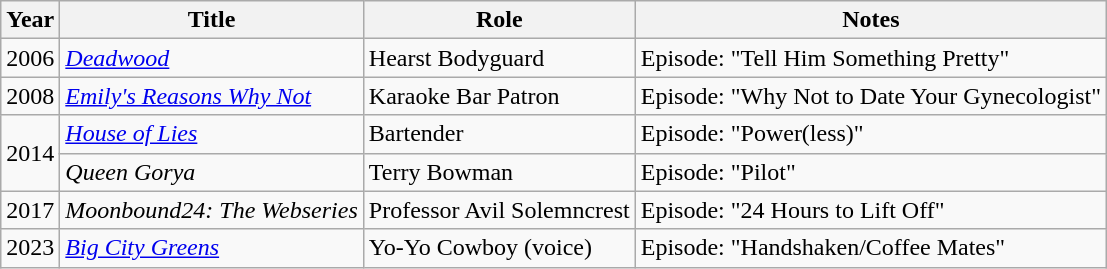<table class="wikitable">
<tr>
<th>Year</th>
<th>Title</th>
<th>Role</th>
<th>Notes</th>
</tr>
<tr>
<td>2006</td>
<td><em><a href='#'>Deadwood</a></em></td>
<td>Hearst Bodyguard</td>
<td>Episode: "Tell Him Something Pretty"</td>
</tr>
<tr>
<td>2008</td>
<td><em><a href='#'>Emily's Reasons Why Not</a></em></td>
<td>Karaoke Bar Patron</td>
<td>Episode: "Why Not to Date Your Gynecologist"</td>
</tr>
<tr>
<td rowspan="2">2014</td>
<td><em><a href='#'>House of Lies</a></em></td>
<td>Bartender</td>
<td>Episode: "Power(less)"</td>
</tr>
<tr>
<td><em>Queen Gorya</em></td>
<td>Terry Bowman</td>
<td>Episode: "Pilot"</td>
</tr>
<tr>
<td>2017</td>
<td><em>Moonbound24: The Webseries</em></td>
<td>Professor Avil Solemncrest</td>
<td>Episode: "24 Hours to Lift Off"</td>
</tr>
<tr>
<td>2023</td>
<td><em><a href='#'>Big City Greens</a></em></td>
<td>Yo-Yo Cowboy (voice)</td>
<td>Episode: "Handshaken/Coffee Mates"</td>
</tr>
</table>
